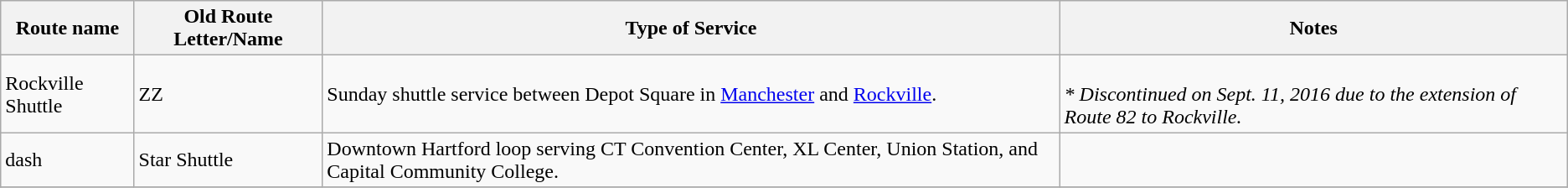<table class="wikitable">
<tr>
<th>Route name</th>
<th>Old Route Letter/Name</th>
<th>Type of Service</th>
<th>Notes</th>
</tr>
<tr>
<td>Rockville Shuttle</td>
<td>ZZ</td>
<td>Sunday shuttle service between Depot Square in <a href='#'>Manchester</a> and <a href='#'>Rockville</a>.</td>
<td><br><em>* Discontinued on Sept. 11, 2016 due to the extension of Route 82 to Rockville.</em></td>
</tr>
<tr>
<td>dash</td>
<td>Star Shuttle</td>
<td>Downtown Hartford loop serving CT Convention Center, XL Center, Union Station, and Capital Community College.</td>
<td></td>
</tr>
<tr>
</tr>
</table>
